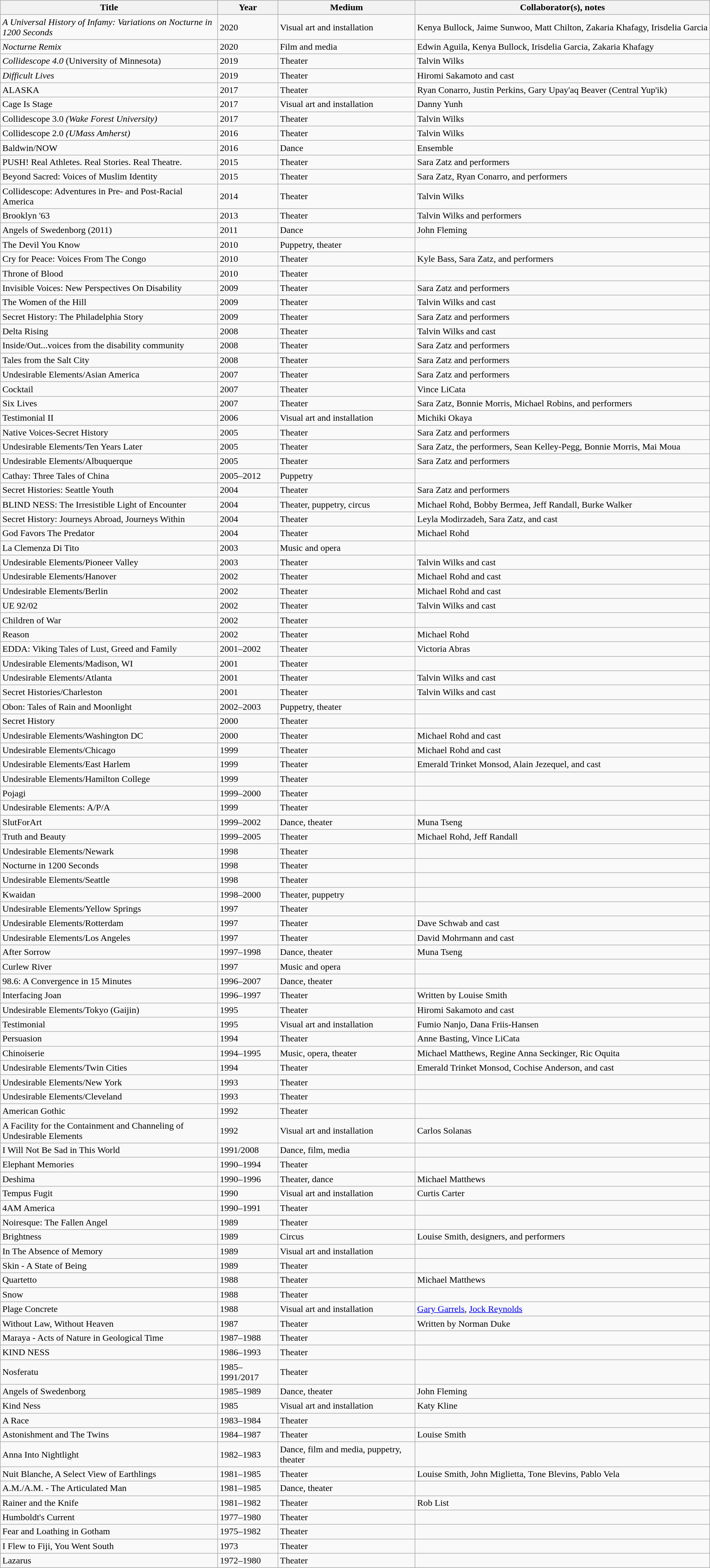<table class="wikitable sortable">
<tr>
<th>Title</th>
<th>Year</th>
<th>Medium</th>
<th>Collaborator(s), notes</th>
</tr>
<tr>
<td><em>A Universal History of Infamy: Variations on Nocturne in 1200 Seconds</em></td>
<td>2020</td>
<td style="white-space: nowrap;">Visual art and installation</td>
<td style="white-space: nowrap;">Kenya Bullock, Jaime Sunwoo, Matt Chilton, Zakaria Khafagy, Irisdelia Garcia</td>
</tr>
<tr>
<td><em>Nocturne Remix</em></td>
<td>2020</td>
<td>Film and media</td>
<td>Edwin Aguila, Kenya Bullock, Irisdelia Garcia, Zakaria Khafagy</td>
</tr>
<tr>
<td><em>Collidescope 4.0</em> (University of Minnesota)</td>
<td>2019</td>
<td>Theater</td>
<td>Talvin Wilks</td>
</tr>
<tr>
<td><em>Difficult Lives</em></td>
<td>2019</td>
<td>Theater</td>
<td>Hiromi Sakamoto and cast</td>
</tr>
<tr>
<td>ALASKA<em></td>
<td>2017</td>
<td>Theater</td>
<td>Ryan Conarro, Justin Perkins, Gary Upay'aq Beaver (Central Yup'ik)</td>
</tr>
<tr>
<td></em>Cage Is Stage<em></td>
<td>2017</td>
<td>Visual art and installation</td>
<td>Danny Yunh</td>
</tr>
<tr>
<td></em>Collidescope 3.0<em> (Wake Forest University)</td>
<td>2017</td>
<td>Theater</td>
<td>Talvin Wilks</td>
</tr>
<tr>
<td></em>Collidescope 2.0<em> (UMass Amherst)</td>
<td>2016</td>
<td>Theater</td>
<td>Talvin Wilks</td>
</tr>
<tr>
<td></em>Baldwin/NOW<em></td>
<td>2016</td>
<td>Dance</td>
<td>Ensemble</td>
</tr>
<tr>
<td></em>PUSH! Real Athletes. Real Stories. Real Theatre.<em></td>
<td>2015</td>
<td>Theater</td>
<td>Sara Zatz and performers</td>
</tr>
<tr>
<td></em>Beyond Sacred: Voices of Muslim Identity<em></td>
<td>2015</td>
<td>Theater</td>
<td>Sara Zatz, Ryan Conarro, and performers</td>
</tr>
<tr>
<td></em>Collidescope: Adventures in Pre- and Post-Racial America<em></td>
<td>2014</td>
<td>Theater</td>
<td>Talvin Wilks</td>
</tr>
<tr>
<td></em>Brooklyn '63<em></td>
<td>2013</td>
<td>Theater</td>
<td>Talvin Wilks and performers</td>
</tr>
<tr>
<td></em>Angels of Swedenborg (2011)<em></td>
<td>2011</td>
<td>Dance</td>
<td>John Fleming</td>
</tr>
<tr>
<td></em>The Devil You Know<em></td>
<td>2010</td>
<td>Puppetry, theater</td>
<td></td>
</tr>
<tr>
<td></em>Cry for Peace: Voices From The Congo<em></td>
<td>2010</td>
<td>Theater</td>
<td>Kyle Bass, Sara Zatz, and performers</td>
</tr>
<tr>
<td></em>Throne of Blood<em></td>
<td>2010</td>
<td>Theater</td>
<td></td>
</tr>
<tr>
<td></em>Invisible Voices: New Perspectives On Disability<em></td>
<td>2009</td>
<td>Theater</td>
<td>Sara Zatz and performers</td>
</tr>
<tr>
<td></em>The Women of the Hill<em></td>
<td>2009</td>
<td>Theater</td>
<td>Talvin Wilks and cast</td>
</tr>
<tr>
<td></em>Secret History: The Philadelphia Story<em></td>
<td>2009</td>
<td>Theater</td>
<td>Sara Zatz and performers</td>
</tr>
<tr>
<td></em>Delta Rising<em></td>
<td>2008</td>
<td>Theater</td>
<td>Talvin Wilks and cast</td>
</tr>
<tr>
<td></em>Inside/Out...voices from the disability community<em></td>
<td>2008</td>
<td>Theater</td>
<td>Sara Zatz and performers</td>
</tr>
<tr>
<td></em>Tales from the Salt City<em></td>
<td>2008</td>
<td>Theater</td>
<td>Sara Zatz and performers</td>
</tr>
<tr>
<td></em>Undesirable Elements/Asian America<em></td>
<td>2007</td>
<td>Theater</td>
<td>Sara Zatz and performers</td>
</tr>
<tr>
<td></em>Cocktail<em></td>
<td>2007</td>
<td>Theater</td>
<td>Vince LiCata</td>
</tr>
<tr>
<td></em>Six Lives<em></td>
<td>2007</td>
<td>Theater</td>
<td>Sara Zatz, Bonnie Morris, Michael Robins, and performers</td>
</tr>
<tr>
<td></em>Testimonial II<em></td>
<td>2006</td>
<td>Visual art and installation</td>
<td>Michiki Okaya</td>
</tr>
<tr>
<td></em>Native Voices-Secret History<em></td>
<td>2005</td>
<td>Theater</td>
<td>Sara Zatz and performers</td>
</tr>
<tr>
<td></em>Undesirable Elements/Ten Years Later<em></td>
<td>2005</td>
<td>Theater</td>
<td>Sara Zatz, the performers, Sean Kelley-Pegg, Bonnie Morris, Mai Moua</td>
</tr>
<tr>
<td></em>Undesirable Elements/Albuquerque<em></td>
<td>2005</td>
<td>Theater</td>
<td>Sara Zatz and performers</td>
</tr>
<tr>
<td></em>Cathay: Three Tales of China<em></td>
<td style="white-space: nowrap;">2005–2012</td>
<td>Puppetry</td>
<td></td>
</tr>
<tr>
<td></em>Secret Histories: Seattle Youth<em></td>
<td>2004</td>
<td>Theater</td>
<td>Sara Zatz and performers</td>
</tr>
<tr>
<td></em>BLIND NESS: The Irresistible Light of Encounter<em></td>
<td>2004</td>
<td>Theater, puppetry, circus</td>
<td>Michael Rohd, Bobby Bermea, Jeff Randall, Burke Walker</td>
</tr>
<tr>
<td></em>Secret History: Journeys Abroad, Journeys Within<em></td>
<td>2004</td>
<td>Theater</td>
<td>Leyla Modirzadeh, Sara Zatz, and cast</td>
</tr>
<tr>
<td></em>God Favors The Predator<em></td>
<td>2004</td>
<td>Theater</td>
<td>Michael Rohd</td>
</tr>
<tr>
<td></em>La Clemenza Di Tito<em></td>
<td>2003</td>
<td>Music and opera</td>
<td></td>
</tr>
<tr>
<td></em>Undesirable Elements/Pioneer Valley<em></td>
<td>2003</td>
<td>Theater</td>
<td>Talvin Wilks and cast</td>
</tr>
<tr>
<td></em>Undesirable Elements/Hanover<em></td>
<td>2002</td>
<td>Theater</td>
<td>Michael Rohd and cast</td>
</tr>
<tr>
<td></em>Undesirable Elements/Berlin<em></td>
<td>2002</td>
<td>Theater</td>
<td>Michael Rohd and cast</td>
</tr>
<tr>
<td></em> UE 92/02<em></td>
<td>2002</td>
<td>Theater</td>
<td>Talvin Wilks and cast</td>
</tr>
<tr>
<td></em>Children of War<em></td>
<td>2002</td>
<td>Theater</td>
<td></td>
</tr>
<tr>
<td></em>Reason<em></td>
<td>2002</td>
<td>Theater</td>
<td>Michael Rohd</td>
</tr>
<tr>
<td></em>EDDA: Viking Tales of Lust, Greed and Family<em></td>
<td>2001–2002</td>
<td>Theater</td>
<td>Victoria Abras</td>
</tr>
<tr>
<td></em>Undesirable Elements/Madison, WI<em></td>
<td>2001</td>
<td>Theater</td>
<td></td>
</tr>
<tr>
<td></em>Undesirable Elements/Atlanta<em></td>
<td>2001</td>
<td>Theater</td>
<td>Talvin Wilks and cast</td>
</tr>
<tr>
<td></em>Secret Histories/Charleston<em></td>
<td>2001</td>
<td>Theater</td>
<td>Talvin Wilks and cast</td>
</tr>
<tr>
<td></em>Obon: Tales of Rain and Moonlight<em></td>
<td>2002–2003</td>
<td>Puppetry, theater</td>
<td></td>
</tr>
<tr>
<td></em>Secret History<em></td>
<td>2000</td>
<td>Theater</td>
<td></td>
</tr>
<tr>
<td></em>Undesirable Elements/Washington DC<em></td>
<td>2000</td>
<td>Theater</td>
<td>Michael Rohd and cast</td>
</tr>
<tr>
<td></em>Undesirable Elements/Chicago<em></td>
<td>1999</td>
<td>Theater</td>
<td>Michael Rohd and cast</td>
</tr>
<tr>
<td></em>Undesirable Elements/East Harlem<em></td>
<td>1999</td>
<td>Theater</td>
<td>Emerald Trinket Monsod, Alain Jezequel, and cast</td>
</tr>
<tr>
<td></em>Undesirable Elements/Hamilton College<em></td>
<td>1999</td>
<td>Theater</td>
<td></td>
</tr>
<tr>
<td></em>Pojagi<em></td>
<td>1999–2000</td>
<td>Theater</td>
<td></td>
</tr>
<tr>
<td></em>Undesirable Elements: A/P/A<em></td>
<td>1999</td>
<td>Theater</td>
<td></td>
</tr>
<tr>
<td></em>SlutForArt<em></td>
<td>1999–2002</td>
<td>Dance, theater</td>
<td>Muna Tseng</td>
</tr>
<tr>
<td></em>Truth and Beauty<em></td>
<td>1999–2005</td>
<td>Theater</td>
<td>Michael Rohd, Jeff Randall</td>
</tr>
<tr>
<td></em>Undesirable Elements/Newark<em></td>
<td>1998</td>
<td>Theater</td>
<td></td>
</tr>
<tr>
<td></em>Nocturne in 1200 Seconds<em></td>
<td>1998</td>
<td>Theater</td>
<td></td>
</tr>
<tr>
<td></em>Undesirable Elements/Seattle<em></td>
<td>1998</td>
<td>Theater</td>
<td></td>
</tr>
<tr>
<td></em>Kwaidan<em></td>
<td>1998–2000</td>
<td>Theater, puppetry</td>
<td></td>
</tr>
<tr>
<td></em>Undesirable Elements/Yellow Springs<em></td>
<td>1997</td>
<td>Theater</td>
<td></td>
</tr>
<tr>
<td></em>Undesirable Elements/Rotterdam<em></td>
<td>1997</td>
<td>Theater</td>
<td>Dave Schwab and cast</td>
</tr>
<tr>
<td></em>Undesirable Elements/Los Angeles<em></td>
<td>1997</td>
<td>Theater</td>
<td>David Mohrmann and cast</td>
</tr>
<tr>
<td></em>After Sorrow<em></td>
<td>1997–1998</td>
<td>Dance, theater</td>
<td>Muna Tseng</td>
</tr>
<tr>
<td></em>Curlew River<em></td>
<td>1997</td>
<td>Music and opera</td>
<td></td>
</tr>
<tr>
<td></em>98.6: A Convergence in 15 Minutes<em></td>
<td>1996–2007</td>
<td>Dance, theater</td>
<td></td>
</tr>
<tr>
<td></em>Interfacing Joan<em></td>
<td>1996–1997</td>
<td>Theater</td>
<td>Written by Louise Smith</td>
</tr>
<tr>
<td></em>Undesirable Elements/Tokyo (Gaijin)<em></td>
<td>1995</td>
<td>Theater</td>
<td>Hiromi Sakamoto and cast</td>
</tr>
<tr>
<td></em>Testimonial<em></td>
<td>1995</td>
<td>Visual art and installation</td>
<td>Fumio Nanjo, Dana Friis-Hansen</td>
</tr>
<tr>
<td></em>Persuasion<em></td>
<td>1994</td>
<td>Theater</td>
<td>Anne Basting, Vince LiCata</td>
</tr>
<tr>
<td></em>Chinoiserie<em></td>
<td>1994–1995</td>
<td>Music, opera, theater</td>
<td>Michael Matthews, Regine Anna Seckinger, Ric Oquita</td>
</tr>
<tr>
<td></em>Undesirable Elements/Twin Cities<em></td>
<td>1994</td>
<td>Theater</td>
<td>Emerald Trinket Monsod, Cochise Anderson, and cast</td>
</tr>
<tr>
<td></em>Undesirable Elements/New York<em></td>
<td>1993</td>
<td>Theater</td>
<td></td>
</tr>
<tr>
<td></em>Undesirable Elements/Cleveland<em></td>
<td>1993</td>
<td>Theater</td>
<td></td>
</tr>
<tr>
<td></em>American Gothic<em></td>
<td>1992</td>
<td>Theater</td>
<td></td>
</tr>
<tr>
<td></em>A Facility for the Containment and Channeling of Undesirable Elements<em></td>
<td>1992</td>
<td>Visual art and installation</td>
<td>Carlos Solanas</td>
</tr>
<tr>
<td></em>I Will Not Be Sad in This World<em></td>
<td>1991/2008</td>
<td>Dance, film, media</td>
<td></td>
</tr>
<tr>
<td></em>Elephant Memories<em></td>
<td>1990–1994</td>
<td>Theater</td>
<td></td>
</tr>
<tr>
<td></em>Deshima<em></td>
<td>1990–1996</td>
<td>Theater, dance</td>
<td>Michael Matthews</td>
</tr>
<tr>
<td></em>Tempus Fugit<em></td>
<td>1990</td>
<td>Visual art and installation</td>
<td>Curtis Carter</td>
</tr>
<tr>
<td></em>4AM America<em></td>
<td>1990–1991</td>
<td>Theater</td>
<td></td>
</tr>
<tr>
<td></em>Noiresque: The Fallen Angel<em></td>
<td>1989</td>
<td>Theater</td>
<td></td>
</tr>
<tr>
<td></em>Brightness<em></td>
<td>1989</td>
<td>Circus</td>
<td>Louise Smith, designers, and performers</td>
</tr>
<tr>
<td></em>In The Absence of Memory<em></td>
<td>1989</td>
<td>Visual art and installation</td>
<td></td>
</tr>
<tr>
<td></em>Skin - A State of Being<em></td>
<td>1989</td>
<td>Theater</td>
<td></td>
</tr>
<tr>
<td></em>Quartetto<em></td>
<td>1988</td>
<td>Theater</td>
<td>Michael Matthews</td>
</tr>
<tr>
<td></em>Snow<em></td>
<td>1988</td>
<td>Theater</td>
<td></td>
</tr>
<tr>
<td></em>Plage Concrete<em></td>
<td>1988</td>
<td>Visual art and installation</td>
<td><a href='#'>Gary Garrels</a>, <a href='#'>Jock Reynolds</a></td>
</tr>
<tr>
<td></em>Without Law, Without Heaven<em></td>
<td>1987</td>
<td>Theater</td>
<td>Written by Norman Duke</td>
</tr>
<tr>
<td></em>Maraya - Acts of Nature in Geological Time<em></td>
<td>1987–1988</td>
<td>Theater</td>
<td></td>
</tr>
<tr>
<td></em>KIND NESS<em></td>
<td>1986–1993</td>
<td>Theater</td>
<td></td>
</tr>
<tr>
<td></em>Nosferatu<em></td>
<td>1985–1991/2017</td>
<td>Theater</td>
<td></td>
</tr>
<tr>
<td></em>Angels of Swedenborg<em></td>
<td>1985–1989</td>
<td>Dance, theater</td>
<td>John Fleming</td>
</tr>
<tr>
<td></em>Kind Ness<em></td>
<td>1985</td>
<td>Visual art and installation</td>
<td>Katy Kline</td>
</tr>
<tr>
<td></em>A Race<em></td>
<td>1983–1984</td>
<td>Theater</td>
<td></td>
</tr>
<tr>
<td></em>Astonishment and The Twins<em></td>
<td>1984–1987</td>
<td>Theater</td>
<td>Louise Smith</td>
</tr>
<tr>
<td></em>Anna Into Nightlight<em></td>
<td>1982–1983</td>
<td>Dance, film and media, puppetry, theater</td>
<td></td>
</tr>
<tr>
<td></em>Nuit Blanche, A Select View of Earthlings<em></td>
<td>1981–1985</td>
<td>Theater</td>
<td>Louise Smith, John Miglietta, Tone Blevins, Pablo Vela</td>
</tr>
<tr>
<td></em>A.M./A.M. - The Articulated Man<em></td>
<td>1981–1985</td>
<td>Dance, theater</td>
<td></td>
</tr>
<tr>
<td></em>Rainer and the Knife<em></td>
<td>1981–1982</td>
<td>Theater</td>
<td>Rob List</td>
</tr>
<tr>
<td></em>Humboldt's Current<em></td>
<td>1977–1980</td>
<td>Theater</td>
<td></td>
</tr>
<tr>
<td></em>Fear and Loathing in Gotham<em></td>
<td>1975–1982</td>
<td>Theater</td>
<td></td>
</tr>
<tr>
<td></em>I Flew to Fiji, You Went South<em></td>
<td>1973</td>
<td>Theater</td>
<td></td>
</tr>
<tr>
<td></em>Lazarus<em></td>
<td>1972–1980</td>
<td>Theater</td>
<td></td>
</tr>
</table>
